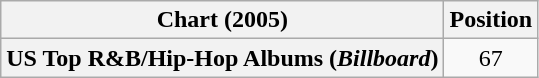<table class="wikitable plainrowheaders" style="text-align:center">
<tr>
<th scope="col">Chart (2005)</th>
<th scope="col">Position</th>
</tr>
<tr>
<th scope="row">US Top R&B/Hip-Hop Albums (<em>Billboard</em>)</th>
<td>67</td>
</tr>
</table>
